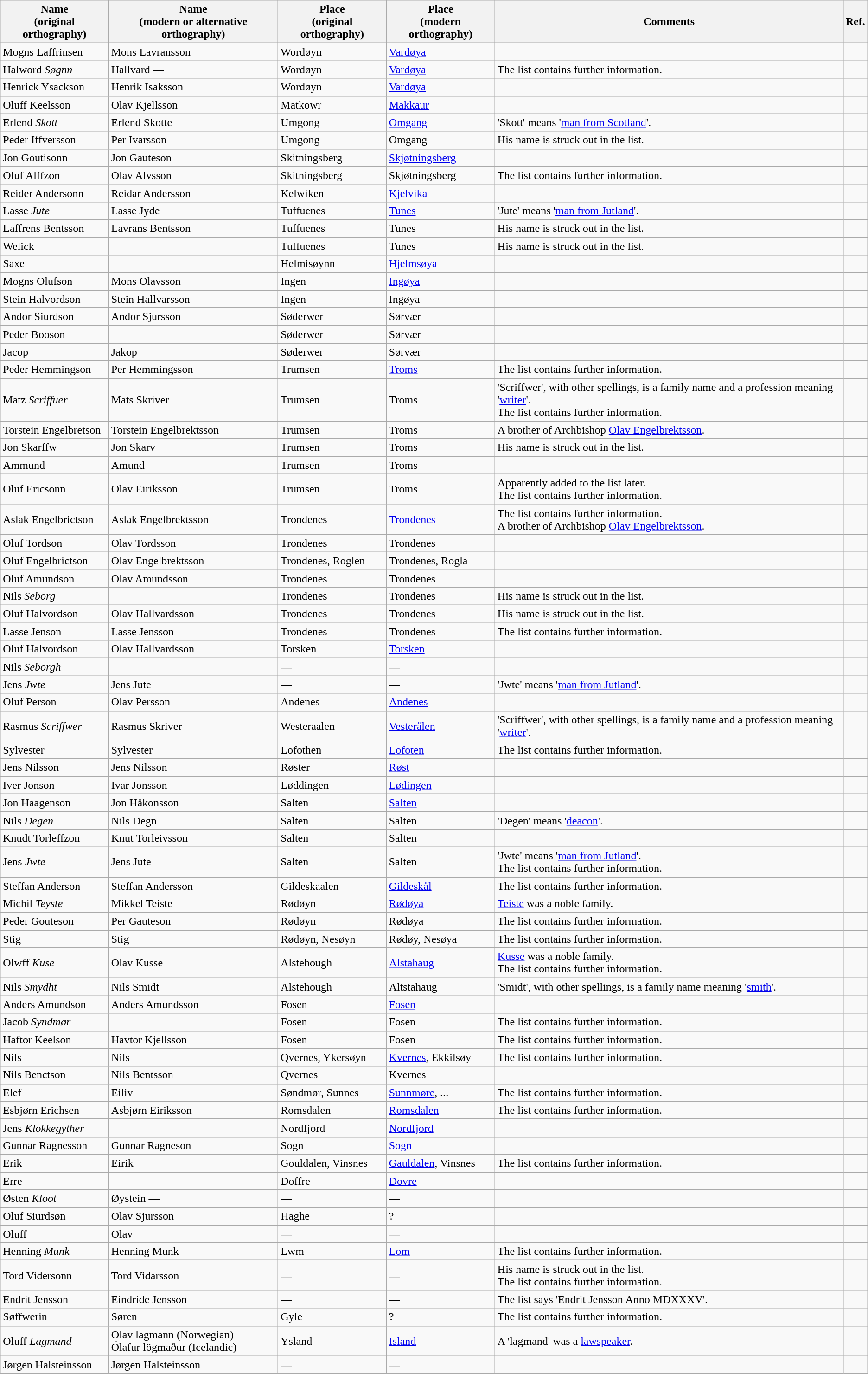<table class="wikitable">
<tr>
<th>Name<br>(original orthography)</th>
<th>Name<br>(modern or alternative orthography)</th>
<th>Place<br>(original orthography)</th>
<th>Place<br>(modern orthography)</th>
<th>Comments</th>
<th>Ref.</th>
</tr>
<tr>
<td>Mogns Laffrinsen</td>
<td>Mons Lavransson</td>
<td>Wordøyn</td>
<td><a href='#'>Vardøya</a></td>
<td></td>
<td></td>
</tr>
<tr>
<td>Halword <em>Søgnn</em></td>
<td>Hallvard —</td>
<td>Wordøyn</td>
<td><a href='#'>Vardøya</a></td>
<td>The list contains further information.</td>
<td></td>
</tr>
<tr>
<td>Henrick Ysackson</td>
<td>Henrik Isaksson</td>
<td>Wordøyn</td>
<td><a href='#'>Vardøya</a></td>
<td></td>
<td></td>
</tr>
<tr>
<td>Oluff Keelsson</td>
<td>Olav Kjellsson</td>
<td>Matkowr</td>
<td><a href='#'>Makkaur</a></td>
<td></td>
<td></td>
</tr>
<tr>
<td>Erlend <em>Skott</em></td>
<td>Erlend Skotte</td>
<td>Umgong</td>
<td><a href='#'>Omgang</a></td>
<td>'Skott' means '<a href='#'>man from Scotland</a>'.</td>
<td></td>
</tr>
<tr>
<td>Peder Iffversson</td>
<td>Per Ivarsson</td>
<td>Umgong</td>
<td>Omgang</td>
<td>His name is struck out in the list.</td>
<td></td>
</tr>
<tr>
<td>Jon Goutisonn</td>
<td>Jon Gauteson</td>
<td>Skitningsberg</td>
<td><a href='#'>Skjøtningsberg</a></td>
<td></td>
<td></td>
</tr>
<tr>
<td>Oluf Alffzon</td>
<td>Olav Alvsson</td>
<td>Skitningsberg</td>
<td>Skjøtningsberg</td>
<td>The list contains further information.</td>
<td></td>
</tr>
<tr>
<td>Reider Andersonn</td>
<td>Reidar Andersson</td>
<td>Kelwiken</td>
<td><a href='#'>Kjelvika</a></td>
<td></td>
<td></td>
</tr>
<tr>
<td>Lasse <em>Jute</em></td>
<td>Lasse Jyde</td>
<td>Tuffuenes</td>
<td><a href='#'>Tunes</a></td>
<td>'Jute' means '<a href='#'>man from Jutland</a>'.</td>
<td></td>
</tr>
<tr>
<td>Laffrens Bentsson</td>
<td>Lavrans Bentsson</td>
<td>Tuffuenes</td>
<td>Tunes</td>
<td>His name is struck out in the list.</td>
<td></td>
</tr>
<tr>
<td>Welick</td>
<td></td>
<td>Tuffuenes</td>
<td>Tunes</td>
<td>His name is struck out in the list.</td>
<td></td>
</tr>
<tr>
<td>Saxe</td>
<td></td>
<td>Helmisøynn</td>
<td><a href='#'>Hjelmsøya</a></td>
<td></td>
<td></td>
</tr>
<tr>
<td>Mogns Olufson</td>
<td>Mons Olavsson</td>
<td>Ingen</td>
<td><a href='#'>Ingøya</a></td>
<td></td>
<td></td>
</tr>
<tr>
<td>Stein Halvordson</td>
<td>Stein Hallvarsson</td>
<td>Ingen</td>
<td>Ingøya</td>
<td></td>
<td></td>
</tr>
<tr>
<td>Andor Siurdson</td>
<td>Andor Sjursson</td>
<td>Søderwer</td>
<td>Sørvær</td>
<td></td>
<td></td>
</tr>
<tr>
<td>Peder Booson</td>
<td></td>
<td>Søderwer</td>
<td>Sørvær</td>
<td></td>
<td></td>
</tr>
<tr>
<td>Jacop</td>
<td>Jakop</td>
<td>Søderwer</td>
<td>Sørvær</td>
<td></td>
<td></td>
</tr>
<tr>
<td>Peder Hemmingson</td>
<td>Per Hemmingsson</td>
<td>Trumsen</td>
<td><a href='#'>Troms</a></td>
<td>The list contains further information.</td>
<td></td>
</tr>
<tr>
<td>Matz <em>Scriffuer</em></td>
<td>Mats Skriver</td>
<td>Trumsen</td>
<td>Troms</td>
<td>'Scriffwer', with other spellings, is a family name and a profession meaning '<a href='#'>writer</a>'.<br>The list contains further information.</td>
<td></td>
</tr>
<tr>
<td>Torstein Engelbretson</td>
<td>Torstein Engelbrektsson</td>
<td>Trumsen</td>
<td>Troms</td>
<td>A brother of Archbishop <a href='#'>Olav Engelbrektsson</a>.</td>
<td></td>
</tr>
<tr>
<td>Jon Skarffw</td>
<td>Jon Skarv</td>
<td>Trumsen</td>
<td>Troms</td>
<td>His name is struck out in the list.</td>
<td></td>
</tr>
<tr>
<td>Ammund</td>
<td>Amund</td>
<td>Trumsen</td>
<td>Troms</td>
<td></td>
<td></td>
</tr>
<tr>
<td>Oluf Ericsonn</td>
<td>Olav Eiriksson</td>
<td>Trumsen</td>
<td>Troms</td>
<td>Apparently added to the list later.<br>The list contains further information.</td>
<td></td>
</tr>
<tr>
<td>Aslak Engelbrictson</td>
<td>Aslak Engelbrektsson</td>
<td>Trondenes</td>
<td><a href='#'>Trondenes</a></td>
<td>The list contains further information.<br>A brother of Archbishop <a href='#'>Olav Engelbrektsson</a>.</td>
<td></td>
</tr>
<tr>
<td>Oluf Tordson</td>
<td>Olav Tordsson</td>
<td>Trondenes</td>
<td>Trondenes</td>
<td></td>
<td></td>
</tr>
<tr>
<td>Oluf Engelbrictson</td>
<td>Olav Engelbrektsson</td>
<td>Trondenes, Roglen</td>
<td>Trondenes, Rogla</td>
<td></td>
<td></td>
</tr>
<tr>
<td>Oluf Amundson</td>
<td>Olav Amundsson</td>
<td>Trondenes</td>
<td>Trondenes</td>
<td></td>
<td></td>
</tr>
<tr>
<td>Nils <em>Seborg</em></td>
<td></td>
<td>Trondenes</td>
<td>Trondenes</td>
<td>His name is struck out in the list.</td>
<td></td>
</tr>
<tr>
<td>Oluf Halvordson</td>
<td>Olav Hallvardsson</td>
<td>Trondenes</td>
<td>Trondenes</td>
<td>His name is struck out in the list.</td>
<td></td>
</tr>
<tr>
<td>Lasse Jenson</td>
<td>Lasse Jensson</td>
<td>Trondenes</td>
<td>Trondenes</td>
<td>The list contains further information.</td>
<td></td>
</tr>
<tr>
<td>Oluf Halvordson</td>
<td>Olav Hallvardsson</td>
<td>Torsken</td>
<td><a href='#'>Torsken</a></td>
<td></td>
<td></td>
</tr>
<tr>
<td>Nils <em>Seborgh</em></td>
<td></td>
<td>—</td>
<td>—</td>
<td></td>
<td></td>
</tr>
<tr>
<td>Jens <em>Jwte</em></td>
<td>Jens Jute</td>
<td>—</td>
<td>—</td>
<td>'Jwte' means '<a href='#'>man from Jutland</a>'.</td>
<td></td>
</tr>
<tr>
<td>Oluf Person</td>
<td>Olav Persson</td>
<td>Andenes</td>
<td><a href='#'>Andenes</a></td>
<td></td>
<td></td>
</tr>
<tr>
<td>Rasmus <em>Scriffwer</em></td>
<td>Rasmus Skriver</td>
<td>Westeraalen</td>
<td><a href='#'>Vesterålen</a></td>
<td>'Scriffwer', with other spellings, is a family name and a profession meaning '<a href='#'>writer</a>'.</td>
<td></td>
</tr>
<tr>
<td>Sylvester</td>
<td>Sylvester</td>
<td>Lofothen</td>
<td><a href='#'>Lofoten</a></td>
<td>The list contains further information.</td>
<td></td>
</tr>
<tr>
<td>Jens Nilsson</td>
<td>Jens Nilsson</td>
<td>Røster</td>
<td><a href='#'>Røst</a></td>
<td></td>
<td></td>
</tr>
<tr>
<td>Iver Jonson</td>
<td>Ivar Jonsson</td>
<td>Løddingen</td>
<td><a href='#'>Lødingen</a></td>
<td></td>
<td></td>
</tr>
<tr>
<td>Jon Haagenson</td>
<td>Jon Håkonsson</td>
<td>Salten</td>
<td><a href='#'>Salten</a></td>
<td></td>
<td></td>
</tr>
<tr>
<td>Nils <em>Degen</em></td>
<td>Nils Degn</td>
<td>Salten</td>
<td>Salten</td>
<td>'Degen' means '<a href='#'>deacon</a>'.</td>
<td></td>
</tr>
<tr>
<td>Knudt Torleffzon</td>
<td>Knut Torleivsson</td>
<td>Salten</td>
<td>Salten</td>
<td></td>
<td></td>
</tr>
<tr>
<td>Jens <em>Jwte</em></td>
<td>Jens Jute</td>
<td>Salten</td>
<td>Salten</td>
<td>'Jwte' means '<a href='#'>man from Jutland</a>'.<br>The list contains further information.</td>
<td></td>
</tr>
<tr>
<td>Steffan Anderson</td>
<td>Steffan Andersson</td>
<td>Gildeskaalen</td>
<td><a href='#'>Gildeskål</a></td>
<td>The list contains further information.</td>
<td></td>
</tr>
<tr>
<td>Michil <em>Teyste</em></td>
<td>Mikkel Teiste</td>
<td>Rødøyn</td>
<td><a href='#'>Rødøya</a></td>
<td><a href='#'>Teiste</a> was a noble family.</td>
<td></td>
</tr>
<tr>
<td>Peder Gouteson</td>
<td>Per Gauteson</td>
<td>Rødøyn</td>
<td>Rødøya</td>
<td>The list contains further information.</td>
<td></td>
</tr>
<tr>
<td>Stig</td>
<td>Stig</td>
<td>Rødøyn, Nesøyn</td>
<td>Rødøy, Nesøya</td>
<td>The list contains further information.</td>
<td></td>
</tr>
<tr>
<td>Olwff <em>Kuse</em></td>
<td>Olav Kusse</td>
<td>Alstehough</td>
<td><a href='#'>Alstahaug</a></td>
<td><a href='#'>Kusse</a> was a noble family.<br>The list contains further information.</td>
<td></td>
</tr>
<tr>
<td>Nils <em>Smydht</em></td>
<td>Nils Smidt</td>
<td>Alstehough</td>
<td>Altstahaug</td>
<td>'Smidt', with other spellings, is a family name meaning '<a href='#'>smith</a>'.</td>
<td></td>
</tr>
<tr>
<td>Anders Amundson</td>
<td>Anders Amundsson</td>
<td>Fosen</td>
<td><a href='#'>Fosen</a></td>
<td></td>
<td></td>
</tr>
<tr>
<td>Jacob <em>Syndmør</em></td>
<td></td>
<td>Fosen</td>
<td>Fosen</td>
<td>The list contains further information.</td>
<td></td>
</tr>
<tr>
<td>Haftor Keelson</td>
<td>Havtor Kjellsson</td>
<td>Fosen</td>
<td>Fosen</td>
<td>The list contains further information.</td>
<td></td>
</tr>
<tr>
<td>Nils</td>
<td>Nils</td>
<td>Qvernes, Ykersøyn</td>
<td><a href='#'>Kvernes</a>, Ekkilsøy</td>
<td>The list contains further information.</td>
<td></td>
</tr>
<tr>
<td>Nils Benctson</td>
<td>Nils Bentsson</td>
<td>Qvernes</td>
<td>Kvernes</td>
<td></td>
<td></td>
</tr>
<tr>
<td>Elef</td>
<td>Eiliv</td>
<td>Søndmør, Sunnes</td>
<td><a href='#'>Sunnmøre</a>, ...</td>
<td>The list contains further information.</td>
<td></td>
</tr>
<tr>
<td>Esbjørn Erichsen</td>
<td>Asbjørn Eiriksson</td>
<td>Romsdalen</td>
<td><a href='#'>Romsdalen</a></td>
<td>The list contains further information.</td>
<td></td>
</tr>
<tr>
<td>Jens <em>Klokkegyther</em></td>
<td></td>
<td>Nordfjord</td>
<td><a href='#'>Nordfjord</a></td>
<td></td>
<td></td>
</tr>
<tr>
<td>Gunnar Ragnesson</td>
<td>Gunnar Ragneson</td>
<td>Sogn</td>
<td><a href='#'>Sogn</a></td>
<td></td>
<td></td>
</tr>
<tr>
<td>Erik</td>
<td>Eirik</td>
<td>Gouldalen, Vinsnes</td>
<td><a href='#'>Gauldalen</a>, Vinsnes</td>
<td>The list contains further information.</td>
<td></td>
</tr>
<tr>
<td>Erre</td>
<td></td>
<td>Doffre</td>
<td><a href='#'>Dovre</a></td>
<td></td>
<td></td>
</tr>
<tr>
<td>Østen <em>Kloot</em></td>
<td>Øystein —</td>
<td>—</td>
<td>—</td>
<td></td>
<td></td>
</tr>
<tr>
<td>Oluf Siurdsøn</td>
<td>Olav Sjursson</td>
<td>Haghe</td>
<td>?</td>
<td></td>
<td></td>
</tr>
<tr>
<td>Oluff</td>
<td>Olav</td>
<td>—</td>
<td>—</td>
<td></td>
<td></td>
</tr>
<tr>
<td>Henning <em>Munk</em></td>
<td>Henning Munk</td>
<td>Lwm</td>
<td><a href='#'>Lom</a></td>
<td>The list contains further information.</td>
<td></td>
</tr>
<tr>
<td>Tord Vidersonn</td>
<td>Tord Vidarsson</td>
<td>—</td>
<td>—</td>
<td>His name is struck out in the list.<br>The list contains further information.</td>
<td></td>
</tr>
<tr>
<td>Endrit Jensson</td>
<td>Eindride Jensson</td>
<td>—</td>
<td>—</td>
<td>The list says 'Endrit Jensson Anno MDXXXV'.</td>
<td></td>
</tr>
<tr>
<td>Søffwerin</td>
<td>Søren</td>
<td>Gyle</td>
<td>?</td>
<td>The list contains further information.</td>
<td></td>
</tr>
<tr>
<td>Oluff <em>Lagmand</em></td>
<td>Olav lagmann (Norwegian)<br>Ólafur lögmaður (Icelandic)</td>
<td>Ysland</td>
<td><a href='#'>Island</a></td>
<td>A 'lagmand' was a <a href='#'>lawspeaker</a>.</td>
<td></td>
</tr>
<tr>
<td>Jørgen Halsteinsson</td>
<td>Jørgen Halsteinsson</td>
<td>—</td>
<td>—</td>
<td></td>
<td></td>
</tr>
</table>
